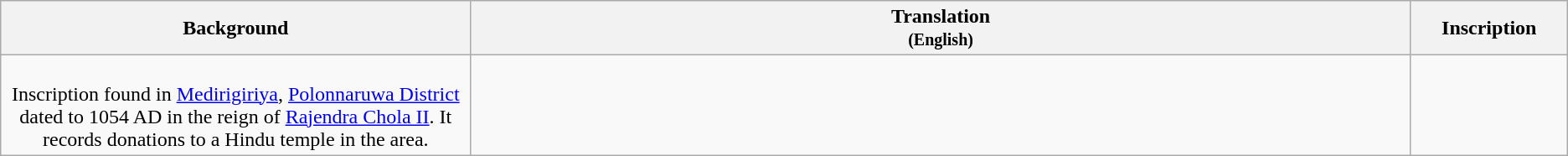<table class="wikitable centre">
<tr>
<th scope="col" align=left>Background<br></th>
<th>Translation<br><small>(English)</small></th>
<th>Inscription<br></th>
</tr>
<tr>
<td align=center width="30%"><br>Inscription found in <a href='#'>Medirigiriya</a>, <a href='#'>Polonnaruwa District</a> dated to 1054 AD in the reign of <a href='#'>Rajendra Chola II</a>. It records donations to a Hindu temple in the area.</td>
<td align=left><br></td>
<td align=center width="10%"><br></td>
</tr>
</table>
